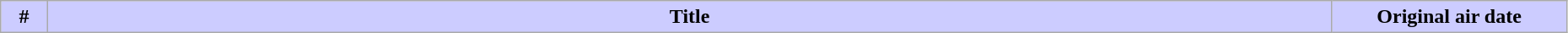<table class="wikitable" style="width:98%;">
<tr>
<th style="background:#ccf; width:3%;">#</th>
<th style="background: #CCF">Title</th>
<th style="background:#ccf; width:15%;">Original air date<br>










</th>
</tr>
</table>
